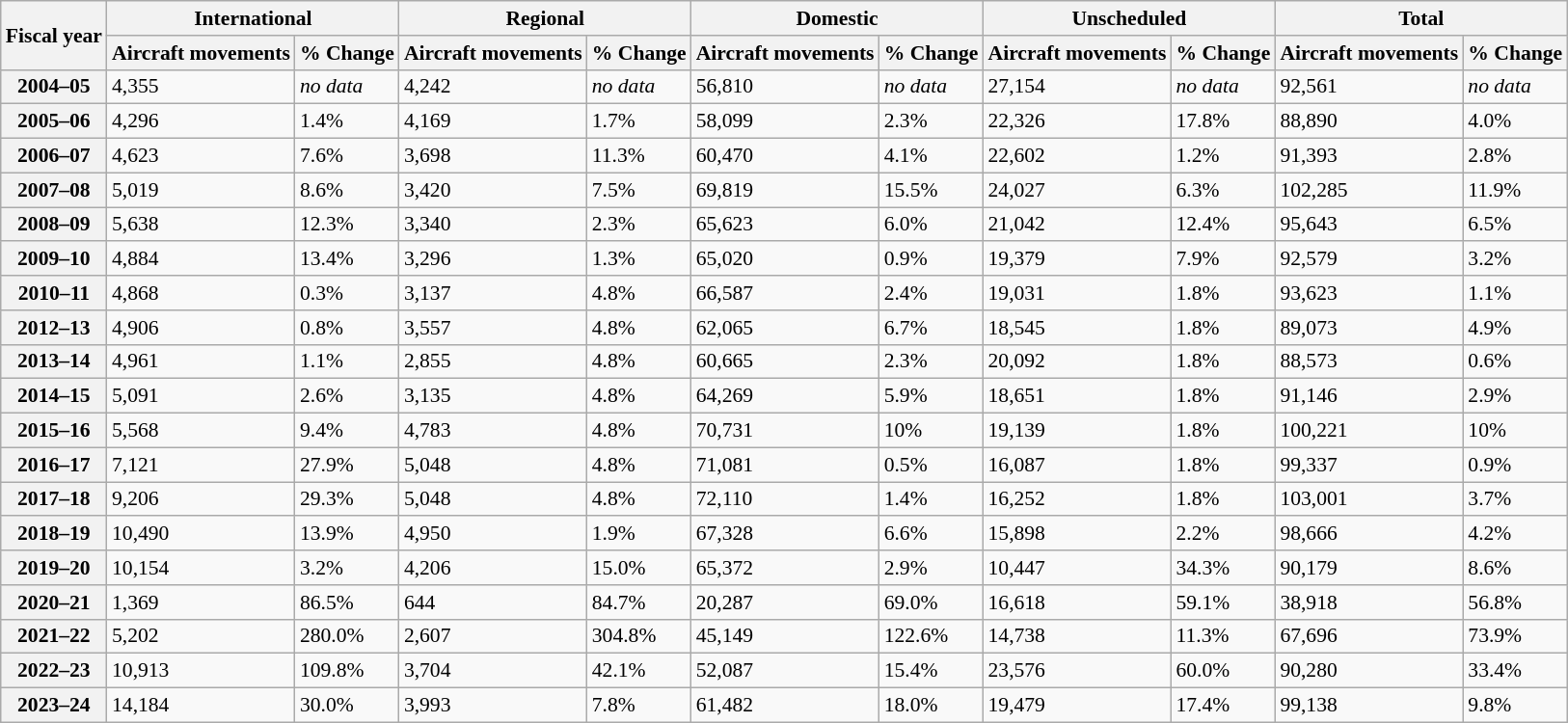<table class="wikitable"  style="font-size:90%;">
<tr>
<th rowspan="2">Fiscal year</th>
<th colspan="2">International</th>
<th colspan="2">Regional</th>
<th colspan="2">Domestic</th>
<th colspan="2">Unscheduled</th>
<th colspan="2">Total</th>
</tr>
<tr>
<th>Aircraft movements</th>
<th>% Change</th>
<th>Aircraft movements</th>
<th>% Change</th>
<th>Aircraft movements</th>
<th>% Change</th>
<th>Aircraft movements</th>
<th>% Change</th>
<th>Aircraft movements</th>
<th>% Change</th>
</tr>
<tr>
<th>2004–05</th>
<td>4,355</td>
<td><em>no data</em></td>
<td>4,242</td>
<td><em>no data</em></td>
<td>56,810</td>
<td><em>no data</em></td>
<td>27,154</td>
<td><em>no data</em></td>
<td>92,561</td>
<td><em>no data</em></td>
</tr>
<tr>
<th>2005–06</th>
<td>4,296</td>
<td>1.4%</td>
<td>4,169</td>
<td>1.7%</td>
<td>58,099</td>
<td>2.3%</td>
<td>22,326</td>
<td>17.8%</td>
<td>88,890</td>
<td>4.0%</td>
</tr>
<tr>
<th>2006–07</th>
<td>4,623</td>
<td>7.6%</td>
<td>3,698</td>
<td>11.3%</td>
<td>60,470</td>
<td>4.1%</td>
<td>22,602</td>
<td>1.2%</td>
<td>91,393</td>
<td>2.8%</td>
</tr>
<tr>
<th>2007–08</th>
<td>5,019</td>
<td>8.6%</td>
<td>3,420</td>
<td>7.5%</td>
<td>69,819</td>
<td>15.5%</td>
<td>24,027</td>
<td>6.3%</td>
<td>102,285</td>
<td>11.9%</td>
</tr>
<tr>
<th>2008–09</th>
<td>5,638</td>
<td>12.3%</td>
<td>3,340</td>
<td>2.3%</td>
<td>65,623</td>
<td>6.0%</td>
<td>21,042</td>
<td>12.4%</td>
<td>95,643</td>
<td>6.5%</td>
</tr>
<tr>
<th>2009–10</th>
<td>4,884</td>
<td>13.4%</td>
<td>3,296</td>
<td>1.3%</td>
<td>65,020</td>
<td>0.9%</td>
<td>19,379</td>
<td>7.9%</td>
<td>92,579</td>
<td>3.2%</td>
</tr>
<tr>
<th>2010–11</th>
<td>4,868</td>
<td>0.3%</td>
<td>3,137</td>
<td>4.8%</td>
<td>66,587</td>
<td>2.4%</td>
<td>19,031</td>
<td>1.8%</td>
<td>93,623</td>
<td>1.1%</td>
</tr>
<tr>
<th>2012–13</th>
<td>4,906</td>
<td>0.8%</td>
<td>3,557</td>
<td>4.8%</td>
<td>62,065</td>
<td>6.7%</td>
<td>18,545</td>
<td>1.8%</td>
<td>89,073</td>
<td>4.9%</td>
</tr>
<tr>
<th>2013–14</th>
<td>4,961</td>
<td>1.1%</td>
<td>2,855</td>
<td>4.8%</td>
<td>60,665</td>
<td>2.3%</td>
<td>20,092</td>
<td>1.8%</td>
<td>88,573</td>
<td>0.6%</td>
</tr>
<tr>
<th>2014–15</th>
<td>5,091</td>
<td>2.6%</td>
<td>3,135</td>
<td>4.8%</td>
<td>64,269</td>
<td>5.9%</td>
<td>18,651</td>
<td>1.8%</td>
<td>91,146</td>
<td>2.9%</td>
</tr>
<tr>
<th>2015–16</th>
<td>5,568</td>
<td>9.4%</td>
<td>4,783</td>
<td>4.8%</td>
<td>70,731</td>
<td>10%</td>
<td>19,139</td>
<td>1.8%</td>
<td>100,221</td>
<td>10%</td>
</tr>
<tr>
<th>2016–17</th>
<td>7,121</td>
<td>27.9%</td>
<td>5,048</td>
<td>4.8%</td>
<td>71,081</td>
<td>0.5%</td>
<td>16,087</td>
<td>1.8%</td>
<td>99,337</td>
<td>0.9%</td>
</tr>
<tr>
<th>2017–18</th>
<td>9,206</td>
<td>29.3%</td>
<td>5,048</td>
<td>4.8%</td>
<td>72,110</td>
<td>1.4%</td>
<td>16,252</td>
<td>1.8%</td>
<td>103,001</td>
<td>3.7%</td>
</tr>
<tr>
<th>2018–19</th>
<td>10,490</td>
<td>13.9%</td>
<td>4,950</td>
<td>1.9%</td>
<td>67,328</td>
<td>6.6%</td>
<td>15,898</td>
<td>2.2%</td>
<td>98,666</td>
<td>4.2%</td>
</tr>
<tr>
<th>2019–20</th>
<td>10,154</td>
<td>3.2%</td>
<td>4,206</td>
<td>15.0%</td>
<td>65,372</td>
<td>2.9%</td>
<td>10,447</td>
<td>34.3%</td>
<td>90,179</td>
<td>8.6%</td>
</tr>
<tr>
<th>2020–21</th>
<td>1,369</td>
<td>86.5%</td>
<td>644</td>
<td>84.7%</td>
<td>20,287</td>
<td>69.0%</td>
<td>16,618</td>
<td>59.1%</td>
<td>38,918</td>
<td>56.8%</td>
</tr>
<tr>
<th>2021–22</th>
<td>5,202</td>
<td>280.0%</td>
<td>2,607</td>
<td>304.8%</td>
<td>45,149</td>
<td>122.6%</td>
<td>14,738</td>
<td>11.3%</td>
<td>67,696</td>
<td>73.9%</td>
</tr>
<tr>
<th>2022–23</th>
<td>10,913</td>
<td>109.8%</td>
<td>3,704</td>
<td>42.1%</td>
<td>52,087</td>
<td>15.4%</td>
<td>23,576</td>
<td>60.0%</td>
<td>90,280</td>
<td>33.4%</td>
</tr>
<tr>
<th>2023–24</th>
<td>14,184</td>
<td>30.0%</td>
<td>3,993</td>
<td>7.8%</td>
<td>61,482</td>
<td>18.0%</td>
<td>19,479</td>
<td>17.4%</td>
<td>99,138</td>
<td>9.8%</td>
</tr>
</table>
